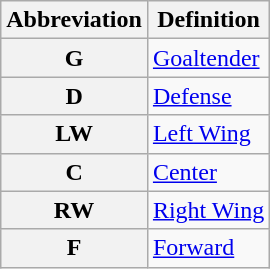<table class="wikitable">
<tr>
<th scope="col">Abbreviation</th>
<th scope="col">Definition</th>
</tr>
<tr>
<th scope="row">G</th>
<td><a href='#'>Goaltender</a></td>
</tr>
<tr>
<th scope="row">D</th>
<td><a href='#'>Defense</a></td>
</tr>
<tr>
<th scope="row">LW</th>
<td><a href='#'>Left Wing</a></td>
</tr>
<tr>
<th scope="row">C</th>
<td><a href='#'>Center</a></td>
</tr>
<tr>
<th scope="row">RW</th>
<td><a href='#'>Right Wing</a></td>
</tr>
<tr>
<th scope="row">F</th>
<td><a href='#'>Forward</a></td>
</tr>
</table>
